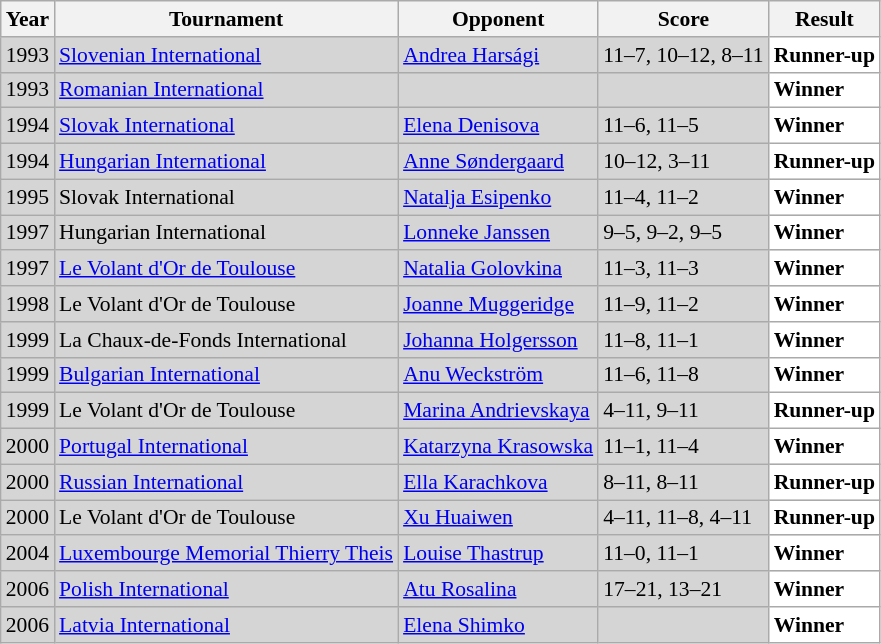<table class="sortable wikitable" style="font-size: 90%;">
<tr>
<th>Year</th>
<th>Tournament</th>
<th>Opponent</th>
<th>Score</th>
<th>Result</th>
</tr>
<tr style="background:#D5D5D5">
<td align="center">1993</td>
<td align="left"><a href='#'>Slovenian International</a></td>
<td align="left"> <a href='#'>Andrea Harsági</a></td>
<td align="left">11–7, 10–12, 8–11</td>
<td style="text-align:left; background:white"> <strong>Runner-up</strong></td>
</tr>
<tr style="background:#D5D5D5">
<td align="center">1993</td>
<td align="left"><a href='#'>Romanian International</a></td>
<td align="left"></td>
<td align="left"></td>
<td style="text-align:left; background:white"> <strong>Winner</strong></td>
</tr>
<tr style="background:#D5D5D5">
<td align="center">1994</td>
<td align="left"><a href='#'>Slovak International</a></td>
<td align="left"> <a href='#'>Elena Denisova</a></td>
<td align="left">11–6, 11–5</td>
<td style="text-align:left; background:white"> <strong>Winner</strong></td>
</tr>
<tr style="background:#D5D5D5">
<td align="center">1994</td>
<td align="left"><a href='#'>Hungarian International</a></td>
<td align="left"> <a href='#'>Anne Søndergaard</a></td>
<td align="left">10–12, 3–11</td>
<td style="text-align:left; background:white"> <strong>Runner-up</strong></td>
</tr>
<tr style="background:#D5D5D5">
<td align="center">1995</td>
<td align="left">Slovak International</td>
<td align="left"> <a href='#'>Natalja Esipenko</a></td>
<td align="left">11–4, 11–2</td>
<td style="text-align:left; background:white"> <strong>Winner</strong></td>
</tr>
<tr style="background:#D5D5D5">
<td align="center">1997</td>
<td align="left">Hungarian International</td>
<td align="left"> <a href='#'>Lonneke Janssen</a></td>
<td align="left">9–5, 9–2, 9–5</td>
<td style="text-align:left; background:white"> <strong>Winner</strong></td>
</tr>
<tr style="background:#D5D5D5">
<td align="center">1997</td>
<td align="left"><a href='#'>Le Volant d'Or de Toulouse</a></td>
<td align="left"> <a href='#'>Natalia Golovkina</a></td>
<td align="left">11–3, 11–3</td>
<td style="text-align:left; background:white"> <strong>Winner</strong></td>
</tr>
<tr style="background:#D5D5D5">
<td align="center">1998</td>
<td align="left">Le Volant d'Or de Toulouse</td>
<td align="left"> <a href='#'>Joanne Muggeridge</a></td>
<td align="left">11–9, 11–2</td>
<td style="text-align:left; background:white"> <strong>Winner</strong></td>
</tr>
<tr style="background:#D5D5D5">
<td align="center">1999</td>
<td align="left">La Chaux-de-Fonds International</td>
<td align="left"> <a href='#'>Johanna Holgersson</a></td>
<td align="left">11–8, 11–1</td>
<td style="text-align:left; background:white"> <strong>Winner</strong></td>
</tr>
<tr style="background:#D5D5D5">
<td align="center">1999</td>
<td align="left"><a href='#'>Bulgarian International</a></td>
<td align="left"> <a href='#'>Anu Weckström</a></td>
<td align="left">11–6, 11–8</td>
<td style="text-align:left; background:white"> <strong>Winner</strong></td>
</tr>
<tr style="background:#D5D5D5">
<td align="center">1999</td>
<td align="left">Le Volant d'Or de Toulouse</td>
<td align="left"> <a href='#'>Marina Andrievskaya</a></td>
<td align="left">4–11, 9–11</td>
<td style="text-align:left; background:white"> <strong>Runner-up</strong></td>
</tr>
<tr style="background:#D5D5D5">
<td align="center">2000</td>
<td align="left"><a href='#'>Portugal International</a></td>
<td align="left"> <a href='#'>Katarzyna Krasowska</a></td>
<td align="left">11–1, 11–4</td>
<td style="text-align:left; background:white"> <strong>Winner</strong></td>
</tr>
<tr style="background:#D5D5D5">
<td align="center">2000</td>
<td align="left"><a href='#'>Russian International</a></td>
<td align="left"> <a href='#'>Ella Karachkova</a></td>
<td align="left">8–11, 8–11</td>
<td style="text-align:left; background:white"> <strong>Runner-up</strong></td>
</tr>
<tr style="background:#D5D5D5">
<td align="center">2000</td>
<td align="left">Le Volant d'Or de Toulouse</td>
<td align="left"> <a href='#'>Xu Huaiwen</a></td>
<td align="left">4–11, 11–8, 4–11</td>
<td style="text-align:left; background:white"> <strong>Runner-up</strong></td>
</tr>
<tr style="background:#D5D5D5">
<td align="center">2004</td>
<td align="left"><a href='#'>Luxembourge Memorial Thierry Theis</a></td>
<td align="left"> <a href='#'>Louise Thastrup</a></td>
<td align="left">11–0, 11–1</td>
<td style="text-align:left; background:white"> <strong>Winner</strong></td>
</tr>
<tr style="background:#D5D5D5">
<td align="center">2006</td>
<td align="left"><a href='#'>Polish International</a></td>
<td align="left"> <a href='#'>Atu Rosalina</a></td>
<td align="left">17–21, 13–21</td>
<td style="text-align:left; background:white"> <strong>Winner</strong></td>
</tr>
<tr style="background:#D5D5D5">
<td align="center">2006</td>
<td align="left"><a href='#'>Latvia International</a></td>
<td align="left"> <a href='#'>Elena Shimko</a></td>
<td align="left"></td>
<td style="text-align:left; background:white"> <strong>Winner</strong></td>
</tr>
</table>
